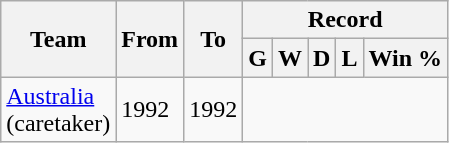<table class="wikitable" style="text-align: center">
<tr>
<th rowspan="2">Team</th>
<th rowspan="2">From</th>
<th rowspan="2">To</th>
<th colspan="5">Record</th>
</tr>
<tr>
<th>G</th>
<th>W</th>
<th>D</th>
<th>L</th>
<th>Win %</th>
</tr>
<tr>
<td align=left><a href='#'>Australia</a><br>(caretaker)</td>
<td align=left>1992</td>
<td align=left>1992<br></td>
</tr>
</table>
